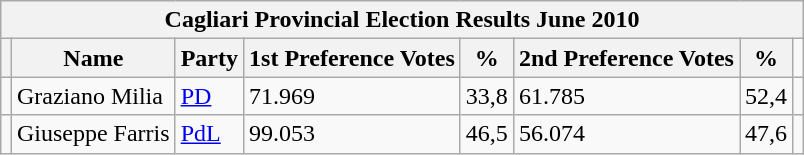<table class="wikitable" style="margin: 1em auto; clear:right">
<tr>
<th colspan="9">Cagliari Provincial Election Results June 2010</th>
</tr>
<tr>
<th></th>
<th>Name</th>
<th>Party</th>
<th>1st Preference Votes</th>
<th>%</th>
<th>2nd Preference Votes</th>
<th>%</th>
</tr>
<tr>
<td></td>
<td>Graziano Milia</td>
<td><a href='#'>PD</a></td>
<td>71.969</td>
<td>33,8</td>
<td>61.785</td>
<td>52,4</td>
<td></td>
</tr>
<tr>
<td></td>
<td>Giuseppe Farris</td>
<td><a href='#'>PdL</a></td>
<td>99.053</td>
<td>46,5</td>
<td>56.074</td>
<td>47,6</td>
<td></td>
</tr>
</table>
